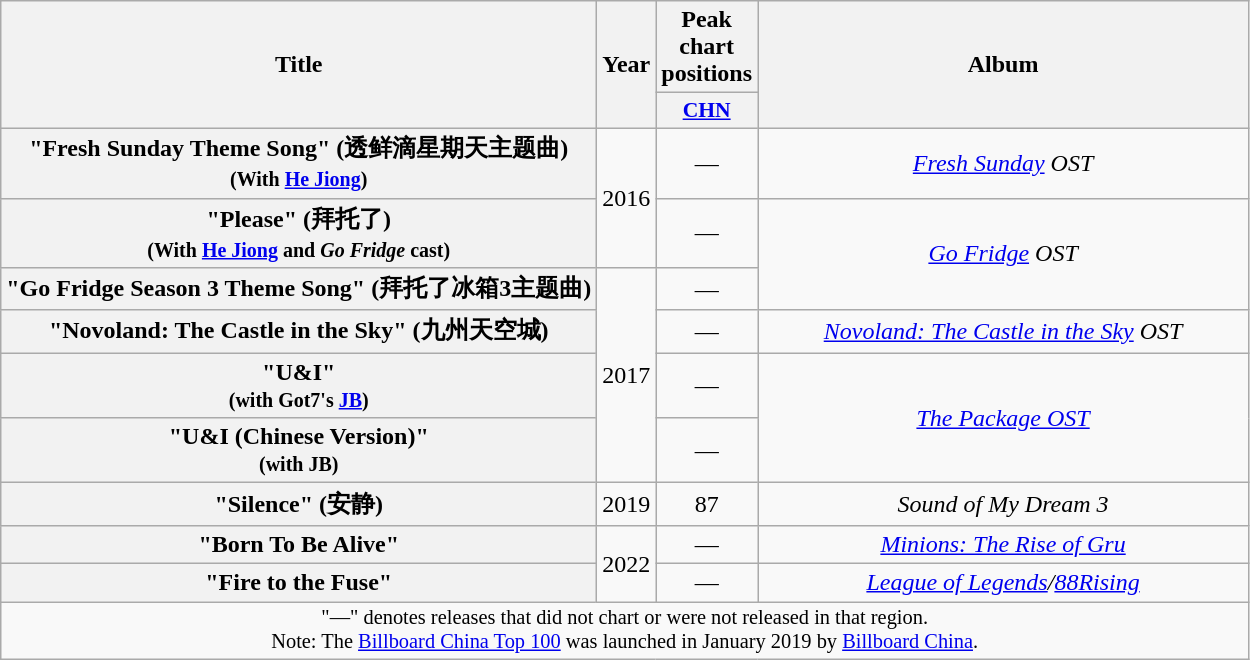<table class="wikitable plainrowheaders" style="text-align:center;">
<tr>
<th scope="col" rowspan="2">Title</th>
<th scope="col" rowspan="2">Year</th>
<th scope="col">Peak chart positions</th>
<th scope="col" rowspan="2" style="width:20em;">Album</th>
</tr>
<tr>
<th scope="col" style="width:2.7em;font-size:90%;"><a href='#'>CHN</a><br></th>
</tr>
<tr>
<th scope="row">"Fresh Sunday Theme Song" (透鲜滴星期天主题曲) <br><small>(With <a href='#'>He Jiong</a>)</small></th>
<td rowspan="2">2016</td>
<td>—</td>
<td><em><a href='#'>Fresh Sunday</a> OST</em></td>
</tr>
<tr>
<th scope="row">"Please" (拜托了) <br><small>(With <a href='#'>He Jiong</a> and <em>Go Fridge</em> cast)</small></th>
<td>—</td>
<td rowspan="2"><em><a href='#'>Go Fridge</a> OST</em></td>
</tr>
<tr>
<th scope="row">"Go Fridge Season 3 Theme Song" (拜托了冰箱3主题曲)</th>
<td rowspan="4">2017</td>
<td>—</td>
</tr>
<tr>
<th scope="row">"Novoland: The Castle in the Sky" (九州天空城)</th>
<td>—</td>
<td><em><a href='#'>Novoland: The Castle in the Sky</a> OST</em></td>
</tr>
<tr>
<th scope="row">"U&I" <br><small>(with Got7's <a href='#'>JB</a>)</small></th>
<td>—</td>
<td rowspan="2"><em><a href='#'>The Package OST</a></em></td>
</tr>
<tr>
<th scope="row">"U&I (Chinese Version)" <br><small>(with JB)</small></th>
<td>—</td>
</tr>
<tr>
<th scope="row">"Silence" (安静)</th>
<td>2019</td>
<td>87</td>
<td><em>Sound of My Dream 3</em></td>
</tr>
<tr>
<th scope="row">"Born To Be Alive"</th>
<td rowspan="2">2022</td>
<td>—</td>
<td><em><a href='#'>Minions: The Rise of Gru</a></em></td>
</tr>
<tr>
<th scope="row">"Fire to the Fuse"</th>
<td>—</td>
<td><em><a href='#'>League of Legends</a>/<a href='#'>88Rising</a></em></td>
</tr>
<tr>
<td colspan="6" style="font-size:85%">"—" denotes releases that did not chart or were not released in that region.<br>Note: The <a href='#'>Billboard China Top 100</a> was launched in January 2019 by <a href='#'>Billboard China</a>.</td>
</tr>
</table>
